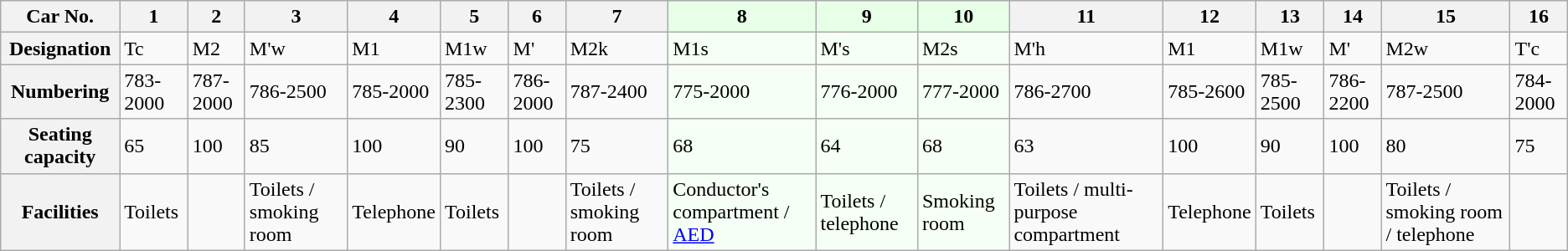<table class="wikitable">
<tr>
<th>Car No.</th>
<th>1</th>
<th>2</th>
<th>3</th>
<th>4</th>
<th>5</th>
<th>6</th>
<th>7</th>
<th style="background: #E6FFE6">8</th>
<th style="background: #E6FFE6">9</th>
<th style="background: #E6FFE6">10</th>
<th>11</th>
<th>12</th>
<th>13</th>
<th>14</th>
<th>15</th>
<th>16</th>
</tr>
<tr>
<th>Designation</th>
<td>Tc</td>
<td>M2</td>
<td>M'w</td>
<td>M1</td>
<td>M1w</td>
<td>M'</td>
<td>M2k</td>
<td style="background: #F5FFF5">M1s</td>
<td style="background: #F5FFF5">M's</td>
<td style="background: #F5FFF5">M2s</td>
<td>M'h</td>
<td>M1</td>
<td>M1w</td>
<td>M'</td>
<td>M2w</td>
<td>T'c</td>
</tr>
<tr>
<th>Numbering</th>
<td>783-2000</td>
<td>787-2000</td>
<td>786-2500</td>
<td>785-2000</td>
<td>785-2300</td>
<td>786-2000</td>
<td>787-2400</td>
<td style="background: #F5FFF5">775-2000</td>
<td style="background: #F5FFF5">776-2000</td>
<td style="background: #F5FFF5">777-2000</td>
<td>786-2700</td>
<td>785-2600</td>
<td>785-2500</td>
<td>786-2200</td>
<td>787-2500</td>
<td>784-2000</td>
</tr>
<tr>
<th>Seating capacity</th>
<td>65</td>
<td>100</td>
<td>85</td>
<td>100</td>
<td>90</td>
<td>100</td>
<td>75</td>
<td style="background: #F5FFF5">68</td>
<td style="background: #F5FFF5">64</td>
<td style="background: #F5FFF5">68</td>
<td>63</td>
<td>100</td>
<td>90</td>
<td>100</td>
<td>80</td>
<td>75</td>
</tr>
<tr>
<th>Facilities</th>
<td>Toilets</td>
<td> </td>
<td>Toilets / smoking room</td>
<td>Telephone</td>
<td>Toilets</td>
<td> </td>
<td>Toilets / smoking room</td>
<td style="background: #F5FFF5">Conductor's compartment / <a href='#'>AED</a></td>
<td style="background: #F5FFF5">Toilets / telephone</td>
<td style="background: #F5FFF5">Smoking room</td>
<td>Toilets / multi-purpose compartment</td>
<td>Telephone</td>
<td>Toilets</td>
<td> </td>
<td>Toilets / smoking room / telephone</td>
<td> </td>
</tr>
</table>
